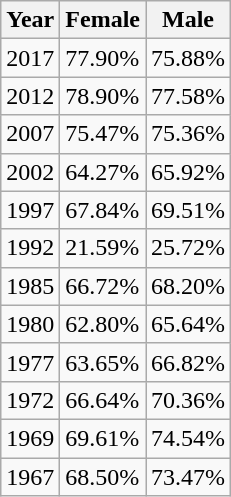<table class="wikitable sortable">
<tr>
<th>Year</th>
<th>Female</th>
<th>Male</th>
</tr>
<tr>
<td>2017</td>
<td>77.90%</td>
<td>75.88%</td>
</tr>
<tr>
<td>2012</td>
<td>78.90%</td>
<td>77.58%</td>
</tr>
<tr>
<td>2007</td>
<td>75.47%</td>
<td>75.36%</td>
</tr>
<tr>
<td>2002</td>
<td>64.27%</td>
<td>65.92%</td>
</tr>
<tr>
<td>1997</td>
<td>67.84%</td>
<td>69.51%</td>
</tr>
<tr>
<td>1992</td>
<td>21.59%</td>
<td>25.72%</td>
</tr>
<tr>
<td>1985</td>
<td>66.72%</td>
<td>68.20%</td>
</tr>
<tr>
<td>1980</td>
<td>62.80%</td>
<td>65.64%</td>
</tr>
<tr>
<td>1977</td>
<td>63.65%</td>
<td>66.82%</td>
</tr>
<tr>
<td>1972</td>
<td>66.64%</td>
<td>70.36%</td>
</tr>
<tr>
<td>1969</td>
<td>69.61%</td>
<td>74.54%</td>
</tr>
<tr>
<td>1967</td>
<td>68.50%</td>
<td>73.47%</td>
</tr>
</table>
